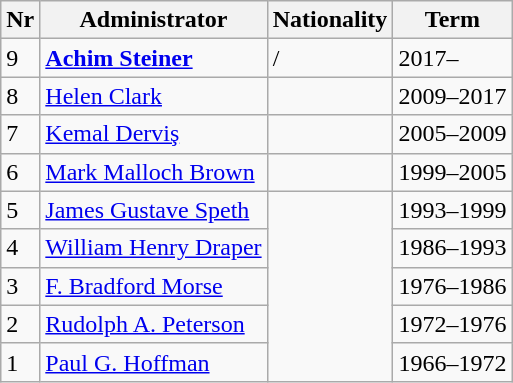<table class="wikitable">
<tr>
<th>Nr</th>
<th>Administrator</th>
<th>Nationality</th>
<th>Term</th>
</tr>
<tr>
<td>9</td>
<td><strong><a href='#'>Achim Steiner</a></strong></td>
<td> / </td>
<td>2017–</td>
</tr>
<tr>
<td>8</td>
<td><a href='#'>Helen Clark</a></td>
<td></td>
<td>2009–2017</td>
</tr>
<tr>
<td>7</td>
<td><a href='#'>Kemal Derviş</a></td>
<td></td>
<td>2005–2009</td>
</tr>
<tr>
<td>6</td>
<td><a href='#'>Mark Malloch Brown</a></td>
<td></td>
<td>1999–2005</td>
</tr>
<tr>
<td>5</td>
<td><a href='#'>James Gustave Speth</a></td>
<td rowspan=5></td>
<td>1993–1999</td>
</tr>
<tr>
<td>4</td>
<td><a href='#'>William Henry Draper</a></td>
<td>1986–1993</td>
</tr>
<tr>
<td>3</td>
<td><a href='#'>F. Bradford Morse</a></td>
<td>1976–1986</td>
</tr>
<tr>
<td>2</td>
<td><a href='#'>Rudolph A. Peterson</a></td>
<td>1972–1976</td>
</tr>
<tr>
<td>1</td>
<td><a href='#'>Paul G. Hoffman</a></td>
<td>1966–1972</td>
</tr>
</table>
